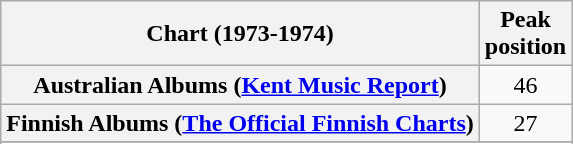<table class="wikitable sortable plainrowheaders">
<tr>
<th>Chart (1973-1974)</th>
<th>Peak<br>position</th>
</tr>
<tr>
<th scope="row">Australian Albums (<a href='#'>Kent Music Report</a>)</th>
<td align="center">46</td>
</tr>
<tr>
<th scope="row">Finnish Albums (<a href='#'>The Official Finnish Charts</a>)</th>
<td align="center">27</td>
</tr>
<tr>
</tr>
<tr>
</tr>
</table>
